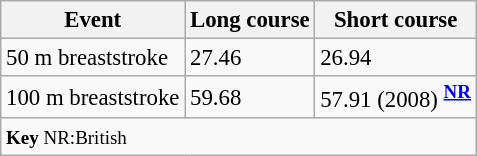<table class="wikitable" style="font-size:95%">
<tr>
<th>Event</th>
<th>Long course</th>
<th>Short course</th>
</tr>
<tr>
<td>50 m breaststroke</td>
<td>27.46</td>
<td>26.94</td>
</tr>
<tr>
<td>100 m breaststroke</td>
<td>59.68</td>
<td>57.91 (2008) <sup><strong><a href='#'>NR</a></strong></sup></td>
</tr>
<tr>
<td colspan="3"><small><strong>Key</strong> NR:British</small></td>
</tr>
</table>
